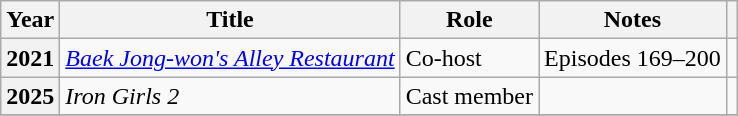<table class="wikitable plainrowheaders">
<tr>
<th scope="col">Year</th>
<th scope="col">Title</th>
<th scope="col">Role</th>
<th scope="col">Notes</th>
<th scope="col" class="unsortable"></th>
</tr>
<tr>
<th scope="row">2021</th>
<td><em><a href='#'>Baek Jong-won's Alley Restaurant</a></em></td>
<td>Co-host</td>
<td>Episodes 169–200</td>
<td style="text-align:center"></td>
</tr>
<tr>
<th scope="row">2025</th>
<td><em>Iron Girls 2</em></td>
<td>Cast member</td>
<td></td>
<td></td>
</tr>
<tr>
</tr>
</table>
